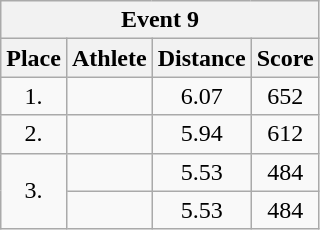<table class=wikitable style="text-align:center">
<tr>
<th colspan=4><strong>Event 9</strong></th>
</tr>
<tr>
<th>Place</th>
<th>Athlete</th>
<th>Distance</th>
<th>Score</th>
</tr>
<tr>
<td width=30>1.</td>
<td align=left></td>
<td>6.07</td>
<td>652</td>
</tr>
<tr>
<td>2.</td>
<td align=left></td>
<td>5.94</td>
<td>612</td>
</tr>
<tr>
<td rowspan=2>3.</td>
<td align=left></td>
<td>5.53</td>
<td>484</td>
</tr>
<tr>
<td align=left></td>
<td>5.53</td>
<td>484</td>
</tr>
</table>
